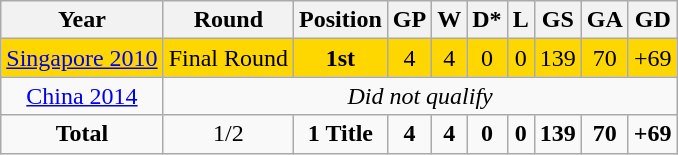<table class="wikitable" style="text-align: center;">
<tr>
<th>Year</th>
<th>Round</th>
<th>Position</th>
<th>GP</th>
<th>W</th>
<th>D*</th>
<th>L</th>
<th>GS</th>
<th>GA</th>
<th>GD</th>
</tr>
<tr bgcolor=gold>
<td><a href='#'>Singapore 2010</a></td>
<td>Final Round</td>
<td><strong>1st</strong></td>
<td>4</td>
<td>4</td>
<td>0</td>
<td>0</td>
<td>139</td>
<td>70</td>
<td>+69</td>
</tr>
<tr>
<td><a href='#'>China 2014</a></td>
<td colspan="9"><em>Did not qualify</em></td>
</tr>
<tr>
<td><strong>Total</strong></td>
<td>1/2</td>
<td><strong>1 Title</strong></td>
<td><strong>4</strong></td>
<td><strong>4</strong></td>
<td><strong>0</strong></td>
<td><strong>0</strong></td>
<td><strong>139</strong></td>
<td><strong>70</strong></td>
<td><strong>+69</strong></td>
</tr>
</table>
